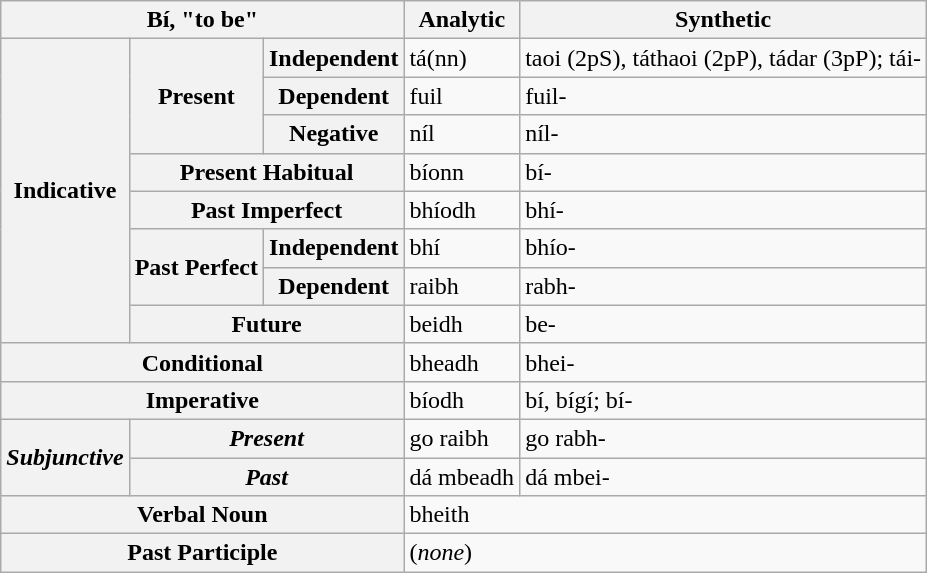<table class="wikitable mw-collapsible">
<tr>
<th colspan="3">Bí, "to be"</th>
<th>Analytic</th>
<th>Synthetic</th>
</tr>
<tr>
<th rowspan="8">Indicative</th>
<th rowspan="3">Present</th>
<th>Independent</th>
<td>tá(nn)</td>
<td>taoi (2pS), táthaoi (2pP), tádar (3pP); tái-</td>
</tr>
<tr>
<th>Dependent</th>
<td>fuil</td>
<td>fuil-</td>
</tr>
<tr>
<th>Negative</th>
<td>níl</td>
<td>níl-</td>
</tr>
<tr>
<th colspan="2">Present Habitual</th>
<td>bíonn</td>
<td>bí-</td>
</tr>
<tr>
<th colspan="2">Past Imperfect</th>
<td>bhíodh</td>
<td>bhí-</td>
</tr>
<tr>
<th rowspan="2">Past Perfect</th>
<th>Independent</th>
<td>bhí</td>
<td>bhío-</td>
</tr>
<tr>
<th>Dependent</th>
<td>raibh</td>
<td>rabh-</td>
</tr>
<tr>
<th colspan="2">Future</th>
<td>beidh</td>
<td>be-</td>
</tr>
<tr>
<th colspan="3">Conditional</th>
<td>bheadh</td>
<td>bhei-</td>
</tr>
<tr>
<th colspan="3">Imperative</th>
<td>bíodh</td>
<td>bí, bígí; bí-</td>
</tr>
<tr>
<th rowspan="2"><em>Subjunctive</em></th>
<th colspan="2"><em>Present</em></th>
<td>go raibh</td>
<td>go rabh-</td>
</tr>
<tr>
<th colspan="2"><em>Past</em></th>
<td>dá mbeadh</td>
<td>dá mbei-</td>
</tr>
<tr>
<th colspan="3">Verbal Noun</th>
<td colspan="2">bheith</td>
</tr>
<tr>
<th colspan="3">Past Participle</th>
<td colspan="2">(<em>none</em>)</td>
</tr>
</table>
